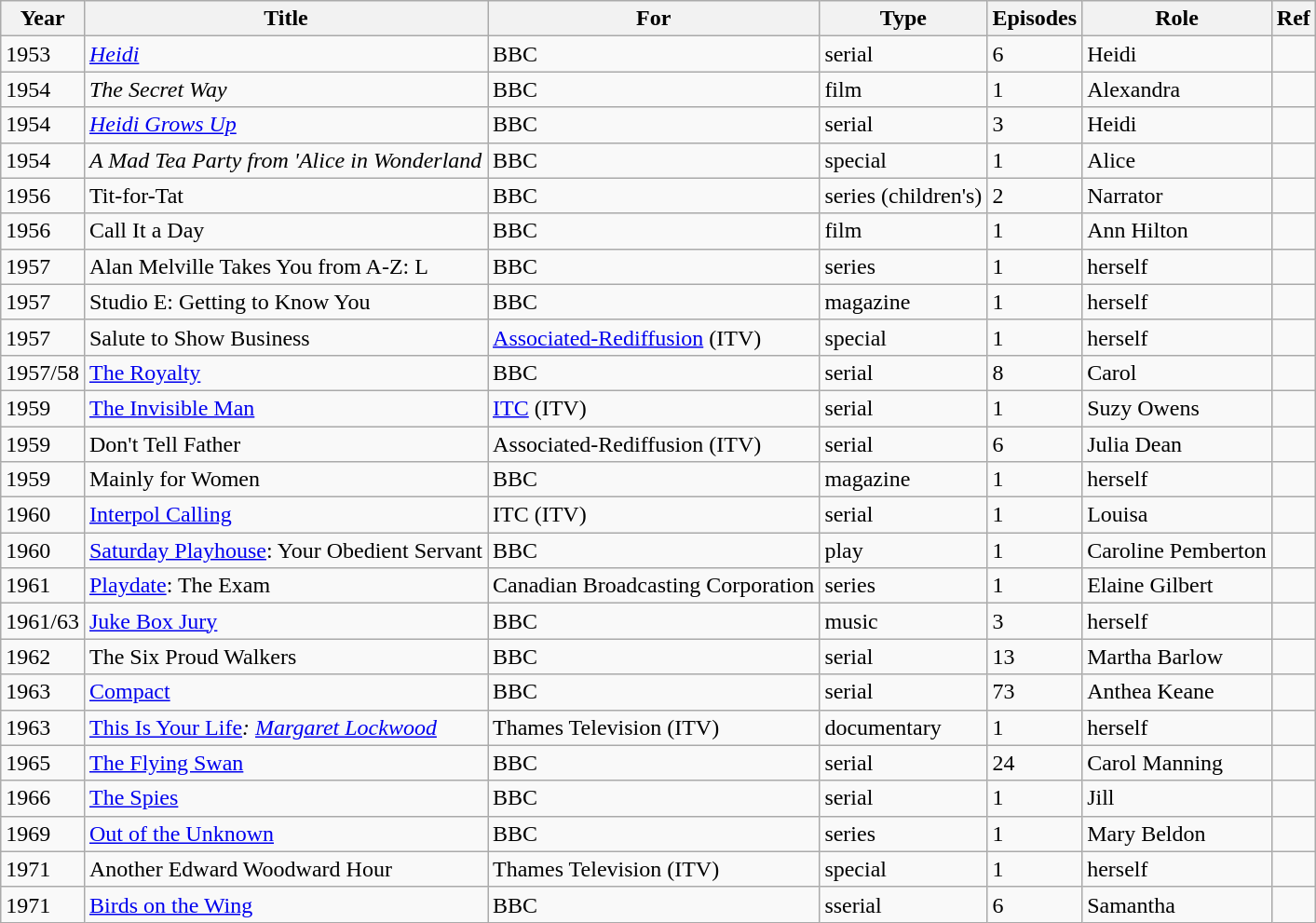<table class="wikitable">
<tr>
<th>Year</th>
<th>Title</th>
<th>For</th>
<th>Type</th>
<th>Episodes</th>
<th>Role</th>
<th>Ref</th>
</tr>
<tr>
<td>1953</td>
<td><em><a href='#'>Heidi</a></em></td>
<td>BBC</td>
<td>serial</td>
<td>6</td>
<td>Heidi</td>
<td></td>
</tr>
<tr>
<td>1954</td>
<td><em>The Secret Way</em></td>
<td>BBC</td>
<td>film</td>
<td>1</td>
<td>Alexandra</td>
<td></td>
</tr>
<tr>
<td>1954</td>
<td><em><a href='#'>Heidi Grows Up</a></em></td>
<td>BBC</td>
<td>serial</td>
<td>3</td>
<td>Heidi</td>
<td></td>
</tr>
<tr>
<td>1954</td>
<td><em>A Mad Tea Party from 'Alice in Wonderland<strong></td>
<td>BBC</td>
<td>special</td>
<td>1</td>
<td>Alice</td>
<td></td>
</tr>
<tr>
<td>1956</td>
<td></em>Tit-for-Tat<em></td>
<td>BBC</td>
<td>series (children's)</td>
<td>2</td>
<td>Narrator</td>
<td></td>
</tr>
<tr>
<td>1956</td>
<td></em>Call It a Day<em></td>
<td>BBC</td>
<td>film</td>
<td>1</td>
<td>Ann Hilton</td>
<td></td>
</tr>
<tr>
<td>1957</td>
<td></em>Alan Melville Takes You from A-Z: L<em></td>
<td>BBC</td>
<td>series</td>
<td>1</td>
<td>herself</td>
<td></td>
</tr>
<tr>
<td>1957</td>
<td></em>Studio E: Getting to Know You<em></td>
<td>BBC</td>
<td>magazine</td>
<td>1</td>
<td>herself</td>
<td></td>
</tr>
<tr>
<td>1957</td>
<td></em>Salute to Show Business<em></td>
<td><a href='#'>Associated-Rediffusion</a> (ITV)</td>
<td>special</td>
<td>1</td>
<td>herself</td>
<td></td>
</tr>
<tr>
<td>1957/58</td>
<td></em><a href='#'>The Royalty</a><em></td>
<td>BBC</td>
<td>serial</td>
<td>8</td>
<td>Carol</td>
<td></td>
</tr>
<tr>
<td>1959</td>
<td></em><a href='#'>The Invisible Man</a><em></td>
<td><a href='#'>ITC</a> (ITV)</td>
<td>serial</td>
<td>1</td>
<td>Suzy Owens</td>
<td></td>
</tr>
<tr>
<td>1959</td>
<td></em>Don't Tell Father<em></td>
<td>Associated-Rediffusion (ITV)</td>
<td>serial</td>
<td>6</td>
<td>Julia Dean</td>
<td></td>
</tr>
<tr>
<td>1959</td>
<td></em>Mainly for Women<em></td>
<td>BBC</td>
<td>magazine</td>
<td>1</td>
<td>herself</td>
<td></td>
</tr>
<tr>
<td>1960</td>
<td></em><a href='#'>Interpol Calling</a><em></td>
<td>ITC (ITV)</td>
<td>serial</td>
<td>1</td>
<td>Louisa</td>
<td></td>
</tr>
<tr>
<td>1960</td>
<td></em><a href='#'>Saturday Playhouse</a>: Your Obedient Servant<em></td>
<td>BBC</td>
<td>play</td>
<td>1</td>
<td>Caroline Pemberton</td>
<td></td>
</tr>
<tr>
<td>1961</td>
<td></em><a href='#'>Playdate</a>: The Exam<em></td>
<td>Canadian Broadcasting Corporation</td>
<td>series</td>
<td>1</td>
<td>Elaine Gilbert</td>
<td></td>
</tr>
<tr>
<td>1961/63</td>
<td></em><a href='#'>Juke Box Jury</a><em></td>
<td>BBC</td>
<td>music</td>
<td>3</td>
<td>herself</td>
<td></td>
</tr>
<tr>
<td>1962</td>
<td></em>The Six Proud Walkers<em></td>
<td>BBC</td>
<td>serial</td>
<td>13</td>
<td>Martha Barlow</td>
<td></td>
</tr>
<tr>
<td>1963</td>
<td></em><a href='#'>Compact</a><em></td>
<td>BBC</td>
<td>serial</td>
<td>73</td>
<td>Anthea Keane</td>
<td></td>
</tr>
<tr>
<td>1963</td>
<td></em><a href='#'>This Is Your Life</a><em>: <a href='#'>Margaret Lockwood</a></td>
<td>Thames Television (ITV)</td>
<td>documentary</td>
<td>1</td>
<td>herself</td>
<td></td>
</tr>
<tr>
<td>1965</td>
<td></em><a href='#'>The Flying Swan</a><em></td>
<td>BBC</td>
<td>serial</td>
<td>24</td>
<td>Carol Manning</td>
<td></td>
</tr>
<tr>
<td>1966</td>
<td></em><a href='#'>The Spies</a><em></td>
<td>BBC</td>
<td>serial</td>
<td>1</td>
<td>Jill</td>
<td></td>
</tr>
<tr>
<td>1969</td>
<td></em><a href='#'>Out of the Unknown</a><em></td>
<td>BBC</td>
<td>series</td>
<td>1</td>
<td>Mary Beldon</td>
<td></td>
</tr>
<tr>
<td>1971</td>
<td></em>Another Edward Woodward Hour<em></td>
<td>Thames Television (ITV)</td>
<td>special</td>
<td>1</td>
<td>herself</td>
<td></td>
</tr>
<tr>
<td>1971</td>
<td></em><a href='#'>Birds on the Wing</a><em></td>
<td>BBC</td>
<td>sserial</td>
<td>6</td>
<td>Samantha</td>
<td></td>
</tr>
</table>
